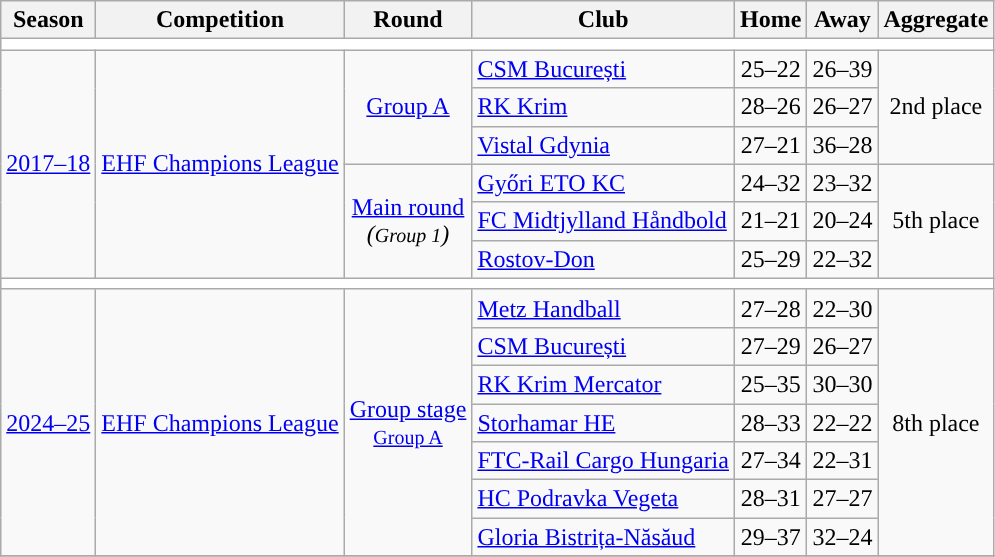<table class="wikitable">
<tr>
<th>Season</th>
<th>Competition</th>
<th>Round</th>
<th>Club</th>
<th>Home</th>
<th>Away</th>
<th>Aggregate</th>
</tr>
<tr>
<td colspan="7" bgcolor=white></td>
</tr>
<tr>
<td rowspan="6"><a href='#'>2017–18</a></td>
<td rowspan="6"><a href='#'>EHF Champions League</a></td>
<td rowspan="3" style="text-align:center;"><a href='#'>Group A</a></td>
<td> <a href='#'>CSM București</a></td>
<td style="text-align:center;">25–22</td>
<td style="text-align:center;">26–39</td>
<td rowspan="3" style="text-align:center;">2nd place</td>
</tr>
<tr>
<td> <a href='#'>RK Krim</a></td>
<td style="text-align:center;">28–26</td>
<td style="text-align:center;">26–27</td>
</tr>
<tr>
<td> <a href='#'>Vistal Gdynia</a></td>
<td style="text-align:center;">27–21</td>
<td style="text-align:center;">36–28</td>
</tr>
<tr>
<td rowspan="3" style="text-align:center;"><a href='#'>Main round</a><br><em>(<small>Group 1</small>)</em></td>
<td> <a href='#'>Győri ETO KC</a></td>
<td style="text-align:center;">24–32</td>
<td style="text-align:center;">23–32</td>
<td rowspan="3" style="text-align:center;">5th place</td>
</tr>
<tr>
<td> <a href='#'>FC Midtjylland Håndbold</a></td>
<td style="text-align:center;">21–21</td>
<td style="text-align:center;">20–24</td>
</tr>
<tr>
<td> <a href='#'>Rostov-Don</a></td>
<td style="text-align:center;">25–29</td>
<td style="text-align:center;">22–32</td>
</tr>
<tr>
<td colspan="7" bgcolor=white></td>
</tr>
<tr>
<td rowspan=7><a href='#'>2024–25</a></td>
<td rowspan=7><a href='#'>EHF Champions League</a></td>
<td rowspan=7 style="text-align:center;"><a href='#'>Group stage<br><small>Group A</small></a></td>
<td> <a href='#'>Metz Handball</a></td>
<td style="text-align:center;">27–28</td>
<td style="text-align:center;">22–30</td>
<td align=center rowspan=7>8th place</td>
</tr>
<tr>
<td> <a href='#'>CSM București</a></td>
<td style="text-align:center;">27–29</td>
<td style="text-align:center;">26–27</td>
</tr>
<tr>
<td> <a href='#'>RK Krim Mercator</a></td>
<td style="text-align:center;">25–35</td>
<td style="text-align:center;">30–30</td>
</tr>
<tr>
<td> <a href='#'>Storhamar HE</a></td>
<td style="text-align:center;">28–33</td>
<td style="text-align:center;">22–22</td>
</tr>
<tr>
<td> <a href='#'>FTC-Rail Cargo Hungaria</a></td>
<td style="text-align:center;">27–34</td>
<td style="text-align:center;">22–31</td>
</tr>
<tr>
<td> <a href='#'>HC Podravka Vegeta</a></td>
<td style="text-align:center;">28–31</td>
<td style="text-align:center;">27–27</td>
</tr>
<tr>
<td> <a href='#'>Gloria Bistrița-Năsăud</a></td>
<td style="text-align:center;">29–37</td>
<td style="text-align:center;">32–24</td>
</tr>
<tr>
</tr>
</table>
